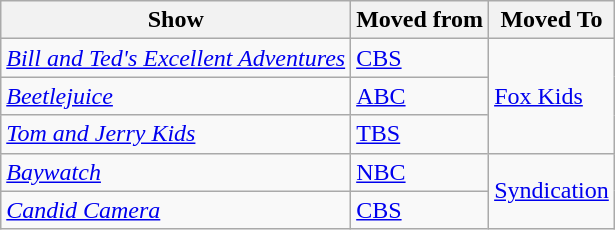<table class="wikitable sortable">
<tr ">
<th>Show</th>
<th>Moved from</th>
<th>Moved To</th>
</tr>
<tr>
<td><em><a href='#'>Bill and Ted's Excellent Adventures</a></em></td>
<td><a href='#'>CBS</a></td>
<td rowspan="3"><a href='#'>Fox Kids</a></td>
</tr>
<tr>
<td><em><a href='#'>Beetlejuice</a></em></td>
<td><a href='#'>ABC</a></td>
</tr>
<tr>
<td><em><a href='#'>Tom and Jerry Kids</a></em></td>
<td><a href='#'>TBS</a></td>
</tr>
<tr>
<td><em><a href='#'>Baywatch</a></em></td>
<td><a href='#'>NBC</a></td>
<td rowspan="2"><a href='#'>Syndication</a></td>
</tr>
<tr>
<td><em><a href='#'>Candid Camera</a></em></td>
<td><a href='#'>CBS</a></td>
</tr>
</table>
